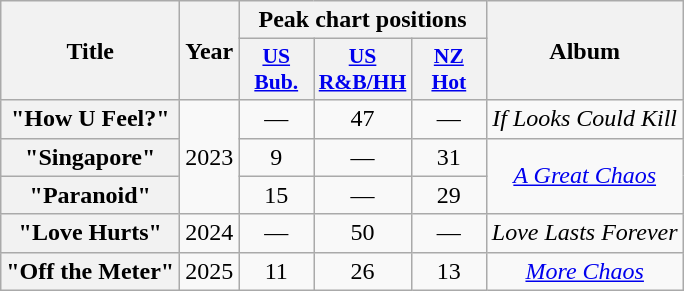<table class="wikitable plainrowheaders" style="text-align:center;" border="1">
<tr>
<th scope="col" rowspan="2">Title</th>
<th scope="col" rowspan="2">Year</th>
<th scope="col" colspan="3">Peak chart positions</th>
<th scope="col" rowspan="2">Album</th>
</tr>
<tr>
<th scope="col" style="width:3em;font-size:90%;"><a href='#'>US<br>Bub.</a><br></th>
<th scope="col" style="width:3em;font-size:90%;"><a href='#'>US<br>R&B/HH</a><br></th>
<th scope="col" style="width:3em;font-size:90%;"><a href='#'>NZ<br>Hot</a><br></th>
</tr>
<tr>
<th scope="row">"How U Feel?"</th>
<td rowspan="3">2023</td>
<td>—</td>
<td>47</td>
<td>—</td>
<td><em>If Looks Could Kill</em></td>
</tr>
<tr>
<th scope="row">"Singapore"<br></th>
<td>9</td>
<td>—</td>
<td>31</td>
<td rowspan="2"><em><a href='#'>A Great Chaos</a></em></td>
</tr>
<tr>
<th scope="row">"Paranoid"<br></th>
<td>15</td>
<td>—</td>
<td>29</td>
</tr>
<tr>
<th scope="row">"Love Hurts"<br></th>
<td>2024</td>
<td>—</td>
<td>50</td>
<td>—</td>
<td><em>Love Lasts Forever</em></td>
</tr>
<tr>
<th scope="row">"Off the Meter"<br></th>
<td>2025</td>
<td>11</td>
<td>26</td>
<td>13</td>
<td><em><a href='#'>More Chaos</a></em></td>
</tr>
</table>
